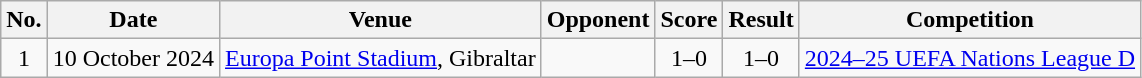<table class="wikitable">
<tr>
<th scope="col">No.</th>
<th scope="col">Date</th>
<th scope="col">Venue</th>
<th scope="col">Opponent</th>
<th scope="col">Score</th>
<th scope="col">Result</th>
<th scope="col">Competition</th>
</tr>
<tr>
<td align="center">1</td>
<td>10 October 2024</td>
<td><a href='#'>Europa Point Stadium</a>, Gibraltar</td>
<td></td>
<td align="center">1–0</td>
<td align="center">1–0</td>
<td><a href='#'>2024–25 UEFA Nations League D</a></td>
</tr>
</table>
